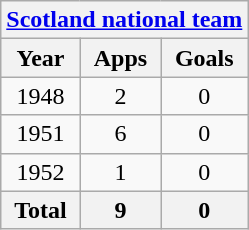<table class="wikitable" style="text-align:center">
<tr>
<th colspan=3><a href='#'>Scotland national team</a></th>
</tr>
<tr>
<th>Year</th>
<th>Apps</th>
<th>Goals</th>
</tr>
<tr>
<td>1948</td>
<td>2</td>
<td>0</td>
</tr>
<tr>
<td>1951</td>
<td>6</td>
<td>0</td>
</tr>
<tr>
<td>1952</td>
<td>1</td>
<td>0</td>
</tr>
<tr>
<th>Total</th>
<th>9</th>
<th>0</th>
</tr>
</table>
